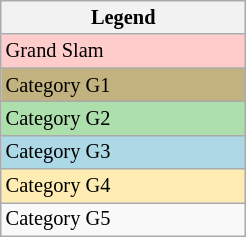<table class="wikitable" style="font-size:85%;" width=13%>
<tr>
<th>Legend</th>
</tr>
<tr bgcolor=#ffcccc>
<td>Grand Slam</td>
</tr>
<tr bgcolor=#C2B280>
<td>Category G1</td>
</tr>
<tr bgcolor="#ADDFAD">
<td>Category G2</td>
</tr>
<tr bgcolor="lightblue">
<td>Category G3</td>
</tr>
<tr bgcolor=#ffecb2>
<td>Category G4</td>
</tr>
<tr>
<td>Category G5</td>
</tr>
</table>
